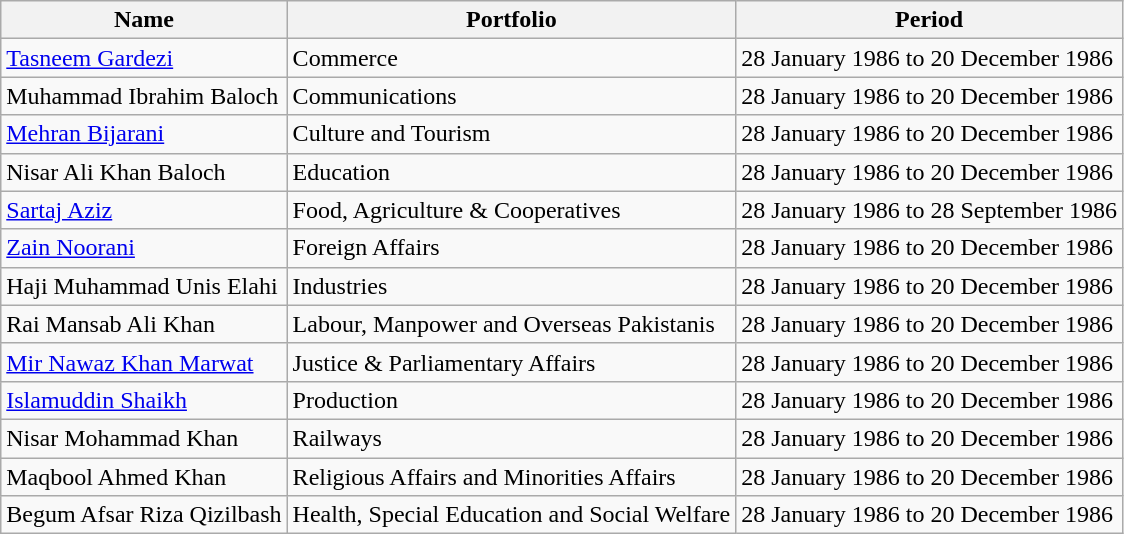<table class="wikitable sortable">
<tr>
<th>Name</th>
<th>Portfolio</th>
<th>Period</th>
</tr>
<tr>
<td><a href='#'>Tasneem Gardezi</a></td>
<td>Commerce</td>
<td>28 January 1986 to 20 December 1986</td>
</tr>
<tr>
<td>Muhammad Ibrahim Baloch</td>
<td>Communications</td>
<td>28 January 1986 to 20 December 1986</td>
</tr>
<tr>
<td><a href='#'>Mehran Bijarani</a></td>
<td>Culture and Tourism</td>
<td>28 January 1986 to 20 December 1986</td>
</tr>
<tr>
<td>Nisar Ali Khan Baloch</td>
<td>Education</td>
<td>28 January 1986 to 20 December 1986</td>
</tr>
<tr>
<td><a href='#'>Sartaj Aziz</a></td>
<td>Food, Agriculture & Cooperatives</td>
<td>28 January 1986 to 28 September 1986</td>
</tr>
<tr>
<td><a href='#'>Zain Noorani</a></td>
<td>Foreign Affairs</td>
<td>28 January 1986 to 20 December 1986</td>
</tr>
<tr>
<td>Haji Muhammad Unis Elahi</td>
<td>Industries</td>
<td>28 January 1986 to 20 December 1986</td>
</tr>
<tr>
<td>Rai Mansab Ali Khan</td>
<td>Labour, Manpower and Overseas Pakistanis</td>
<td>28 January 1986 to 20 December 1986</td>
</tr>
<tr>
<td><a href='#'>Mir Nawaz Khan Marwat</a></td>
<td>Justice & Parliamentary Affairs</td>
<td>28 January 1986 to 20 December 1986</td>
</tr>
<tr>
<td><a href='#'>Islamuddin Shaikh</a></td>
<td>Production</td>
<td>28 January 1986 to 20 December 1986</td>
</tr>
<tr>
<td>Nisar Mohammad Khan</td>
<td>Railways</td>
<td>28 January 1986 to 20 December 1986</td>
</tr>
<tr>
<td>Maqbool Ahmed Khan</td>
<td>Religious Affairs and Minorities Affairs</td>
<td>28 January 1986 to 20 December 1986</td>
</tr>
<tr>
<td>Begum Afsar Riza Qizilbash</td>
<td>Health, Special Education and Social Welfare</td>
<td>28 January 1986 to 20 December 1986</td>
</tr>
</table>
